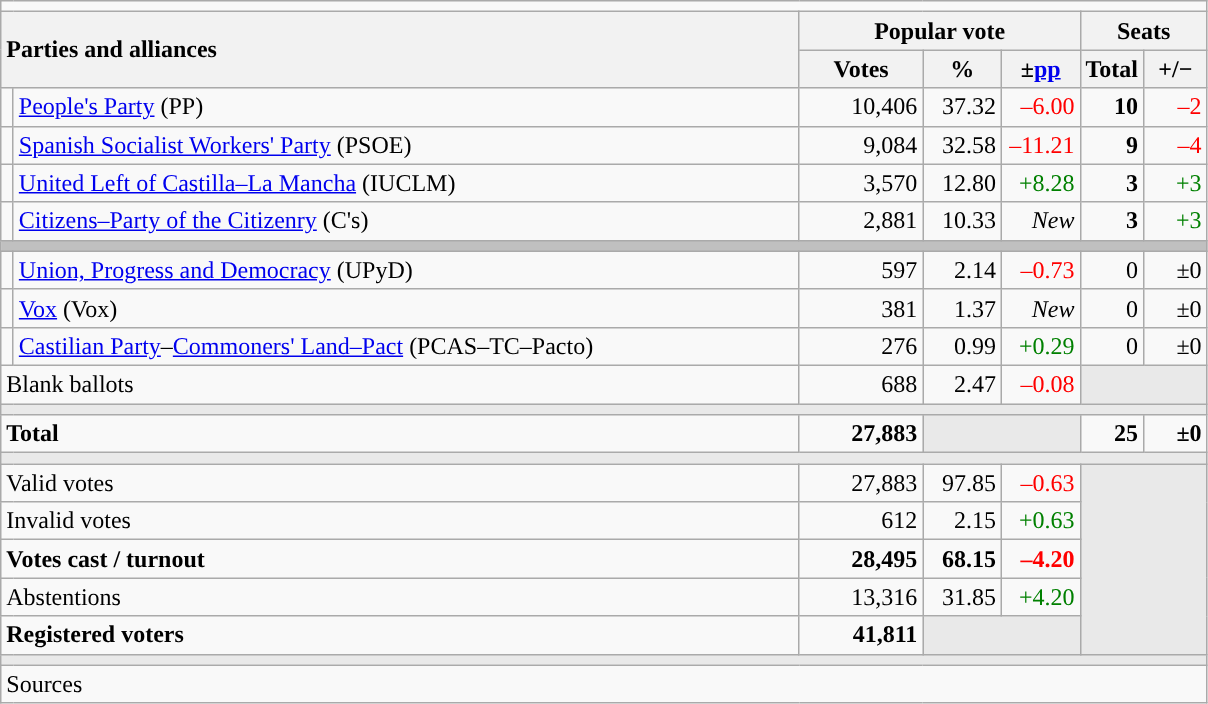<table class="wikitable" style="text-align:right;">
<tr>
<td colspan="7"></td>
</tr>
<tr>
<th style="text-align:left;" rowspan="2" colspan="2" width="525">Parties and alliances</th>
<th colspan="3">Popular vote</th>
<th colspan="2">Seats</th>
</tr>
<tr>
<th width="75">Votes</th>
<th width="45">%</th>
<th width="45">±<a href='#'>pp</a></th>
<th width="35">Total</th>
<th width="35">+/−</th>
</tr>
<tr>
<td width="1" style="color:inherit;background:"></td>
<td align="left"><a href='#'>People's Party</a> (PP)</td>
<td>10,406</td>
<td>37.32</td>
<td style="color:red;">–6.00</td>
<td><strong>10</strong></td>
<td style="color:red;">–2</td>
</tr>
<tr>
<td style="color:inherit;background:"></td>
<td align="left"><a href='#'>Spanish Socialist Workers' Party</a> (PSOE)</td>
<td>9,084</td>
<td>32.58</td>
<td style="color:red;">–11.21</td>
<td><strong>9</strong></td>
<td style="color:red;">–4</td>
</tr>
<tr>
<td style="color:inherit;background:"></td>
<td align="left"><a href='#'>United Left of Castilla–La Mancha</a> (IUCLM)</td>
<td>3,570</td>
<td>12.80</td>
<td style="color:green;">+8.28</td>
<td><strong>3</strong></td>
<td style="color:green;">+3</td>
</tr>
<tr>
<td style="color:inherit;background:"></td>
<td align="left"><a href='#'>Citizens–Party of the Citizenry</a> (C's)</td>
<td>2,881</td>
<td>10.33</td>
<td><em>New</em></td>
<td><strong>3</strong></td>
<td style="color:green;">+3</td>
</tr>
<tr>
<td colspan="7" bgcolor="#C0C0C0"></td>
</tr>
<tr>
<td style="color:inherit;background:"></td>
<td align="left"><a href='#'>Union, Progress and Democracy</a> (UPyD)</td>
<td>597</td>
<td>2.14</td>
<td style="color:red;">–0.73</td>
<td>0</td>
<td>±0</td>
</tr>
<tr>
<td style="color:inherit;background:"></td>
<td align="left"><a href='#'>Vox</a> (Vox)</td>
<td>381</td>
<td>1.37</td>
<td><em>New</em></td>
<td>0</td>
<td>±0</td>
</tr>
<tr>
<td style="color:inherit;background:"></td>
<td align="left"><a href='#'>Castilian Party</a>–<a href='#'>Commoners' Land–Pact</a> (PCAS–TC–Pacto)</td>
<td>276</td>
<td>0.99</td>
<td style="color:green;">+0.29</td>
<td>0</td>
<td>±0</td>
</tr>
<tr>
<td align="left" colspan="2">Blank ballots</td>
<td>688</td>
<td>2.47</td>
<td style="color:red;">–0.08</td>
<td bgcolor="#E9E9E9" colspan="2"></td>
</tr>
<tr>
<td colspan="7" bgcolor="#E9E9E9"></td>
</tr>
<tr style="font-weight:bold;">
<td align="left" colspan="2">Total</td>
<td>27,883</td>
<td bgcolor="#E9E9E9" colspan="2"></td>
<td>25</td>
<td>±0</td>
</tr>
<tr>
<td colspan="7" bgcolor="#E9E9E9"></td>
</tr>
<tr>
<td align="left" colspan="2">Valid votes</td>
<td>27,883</td>
<td>97.85</td>
<td style="color:red;">–0.63</td>
<td bgcolor="#E9E9E9" colspan="2" rowspan="5"></td>
</tr>
<tr>
<td align="left" colspan="2">Invalid votes</td>
<td>612</td>
<td>2.15</td>
<td style="color:green;">+0.63</td>
</tr>
<tr style="font-weight:bold;">
<td align="left" colspan="2">Votes cast / turnout</td>
<td>28,495</td>
<td>68.15</td>
<td style="color:red;">–4.20</td>
</tr>
<tr>
<td align="left" colspan="2">Abstentions</td>
<td>13,316</td>
<td>31.85</td>
<td style="color:green;">+4.20</td>
</tr>
<tr style="font-weight:bold;">
<td align="left" colspan="2">Registered voters</td>
<td>41,811</td>
<td bgcolor="#E9E9E9" colspan="2"></td>
</tr>
<tr>
<td colspan="7" bgcolor="#E9E9E9"></td>
</tr>
<tr>
<td align="left" colspan="7">Sources</td>
</tr>
</table>
